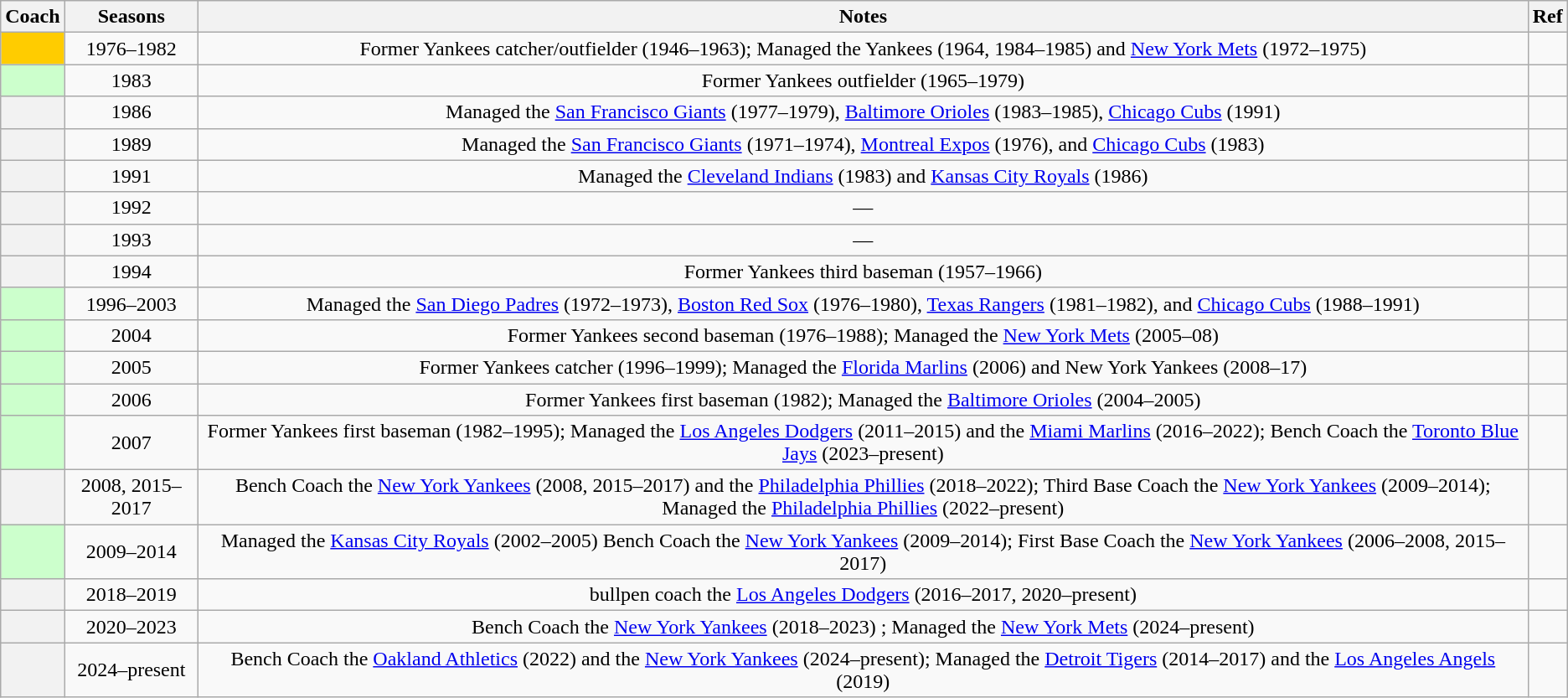<table class="wikitable sortable plainrowheaders" style="text-align:center;">
<tr>
<th scope="col">Coach</th>
<th scope="col">Seasons</th>
<th scope="col" class="unsortable">Notes</th>
<th scope="col" class="unsortable">Ref</th>
</tr>
<tr>
<th scope="row" style="background-color:#ffcc00"></th>
<td>1976–1982</td>
<td>Former Yankees catcher/outfielder (1946–1963); Managed the Yankees (1964, 1984–1985) and <a href='#'>New York Mets</a> (1972–1975)</td>
<td></td>
</tr>
<tr>
<th scope="row" style="background-color:#ccffcc"></th>
<td>1983</td>
<td>Former Yankees outfielder (1965–1979)</td>
<td></td>
</tr>
<tr>
<th scope="row"></th>
<td>1986</td>
<td>Managed the <a href='#'>San Francisco Giants</a> (1977–1979), <a href='#'>Baltimore Orioles</a> (1983–1985), <a href='#'>Chicago Cubs</a> (1991)</td>
<td></td>
</tr>
<tr>
<th scope="row"></th>
<td>1989</td>
<td>Managed the <a href='#'>San Francisco Giants</a> (1971–1974), <a href='#'>Montreal Expos</a> (1976), and <a href='#'>Chicago Cubs</a> (1983)</td>
<td></td>
</tr>
<tr>
<th scope="row"></th>
<td>1991</td>
<td>Managed the <a href='#'>Cleveland Indians</a> (1983) and <a href='#'>Kansas City Royals</a> (1986)</td>
<td></td>
</tr>
<tr>
<th scope="row"></th>
<td>1992</td>
<td>—</td>
<td></td>
</tr>
<tr>
<th scope="row"></th>
<td>1993</td>
<td>—</td>
<td></td>
</tr>
<tr>
<th scope="row"></th>
<td>1994</td>
<td>Former Yankees third baseman (1957–1966)</td>
<td></td>
</tr>
<tr>
<th scope="row" style="background-color:#ccffcc"></th>
<td>1996–2003</td>
<td>Managed the <a href='#'>San Diego Padres</a> (1972–1973), <a href='#'>Boston Red Sox</a> (1976–1980), <a href='#'>Texas Rangers</a> (1981–1982), and <a href='#'>Chicago Cubs</a> (1988–1991)</td>
<td></td>
</tr>
<tr>
<th scope="row" style="background-color:#ccffcc"></th>
<td>2004</td>
<td>Former Yankees second baseman (1976–1988);  Managed the <a href='#'>New York Mets</a> (2005–08)</td>
<td></td>
</tr>
<tr>
<th scope="row" style="background-color:#ccffcc"></th>
<td>2005</td>
<td>Former Yankees catcher (1996–1999); Managed the <a href='#'>Florida Marlins</a> (2006) and New York Yankees (2008–17)</td>
<td></td>
</tr>
<tr>
<th scope="row" style="background-color:#ccffcc"></th>
<td>2006</td>
<td>Former Yankees first baseman (1982);  Managed the <a href='#'>Baltimore Orioles</a> (2004–2005)</td>
<td></td>
</tr>
<tr>
<th scope="row" style="background-color:#ccffcc"></th>
<td>2007</td>
<td>Former Yankees first baseman (1982–1995); Managed the <a href='#'>Los Angeles Dodgers</a> (2011–2015) and the <a href='#'>Miami Marlins</a> (2016–2022); Bench Coach the <a href='#'>Toronto Blue Jays</a> (2023–present)</td>
<td></td>
</tr>
<tr>
<th scope="row"></th>
<td>2008, 2015–2017</td>
<td>Bench Coach the <a href='#'>New York Yankees</a> (2008, 2015–2017) and the <a href='#'>Philadelphia Phillies</a> (2018–2022); Third Base Coach the <a href='#'>New York Yankees</a> (2009–2014); Managed the <a href='#'>Philadelphia Phillies</a> (2022–present)</td>
<td></td>
</tr>
<tr>
<th scope="row" style="background-color:#ccffcc"></th>
<td>2009–2014</td>
<td>Managed the <a href='#'>Kansas City Royals</a> (2002–2005) Bench Coach the <a href='#'>New York Yankees</a> (2009–2014); First Base Coach the <a href='#'>New York Yankees</a> (2006–2008, 2015–2017)</td>
<td></td>
</tr>
<tr>
<th scope="row"></th>
<td>2018–2019</td>
<td>bullpen coach the <a href='#'>Los Angeles Dodgers</a> (2016–2017, 2020–present)</td>
<td></td>
</tr>
<tr>
<th scope="row"></th>
<td>2020–2023</td>
<td>Bench Coach the <a href='#'>New York Yankees</a> (2018–2023) ; Managed the <a href='#'>New York Mets</a> (2024–present)</td>
<td></td>
</tr>
<tr>
<th scope="row"></th>
<td>2024–present</td>
<td>Bench Coach the <a href='#'>Oakland Athletics</a> (2022) and the <a href='#'>New York Yankees</a> (2024–present); Managed the <a href='#'>Detroit Tigers</a> (2014–2017) and the <a href='#'>Los Angeles Angels</a> (2019)</td>
<td></td>
</tr>
</table>
